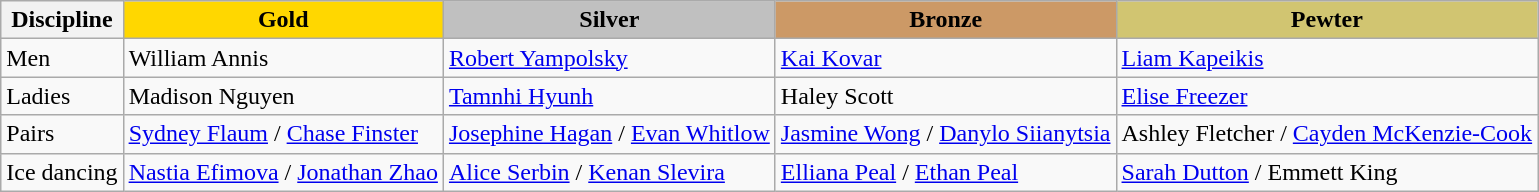<table class="wikitable">
<tr>
<th>Discipline</th>
<td align=center bgcolor=gold><strong>Gold</strong></td>
<td align=center bgcolor=silver><strong>Silver</strong></td>
<td align=center bgcolor=cc9966><strong>Bronze</strong></td>
<td align=center bgcolor=d1c571><strong>Pewter</strong></td>
</tr>
<tr>
<td>Men</td>
<td>William Annis</td>
<td><a href='#'>Robert Yampolsky</a></td>
<td><a href='#'>Kai Kovar</a></td>
<td><a href='#'>Liam Kapeikis</a></td>
</tr>
<tr>
<td>Ladies</td>
<td>Madison Nguyen</td>
<td><a href='#'>Tamnhi Hyunh</a></td>
<td>Haley Scott</td>
<td><a href='#'>Elise Freezer</a></td>
</tr>
<tr>
<td>Pairs</td>
<td><a href='#'>Sydney Flaum</a> / <a href='#'>Chase Finster</a></td>
<td><a href='#'>Josephine Hagan</a> / <a href='#'>Evan Whitlow</a></td>
<td><a href='#'>Jasmine Wong</a> / <a href='#'>Danylo Siianytsia</a></td>
<td>Ashley Fletcher / <a href='#'>Cayden McKenzie-Cook</a></td>
</tr>
<tr>
<td>Ice dancing</td>
<td><a href='#'>Nastia Efimova</a> / <a href='#'>Jonathan Zhao</a></td>
<td><a href='#'>Alice Serbin</a> / <a href='#'>Kenan Slevira</a></td>
<td><a href='#'>Elliana Peal</a> / <a href='#'>Ethan Peal</a></td>
<td><a href='#'>Sarah Dutton</a> / Emmett King</td>
</tr>
</table>
